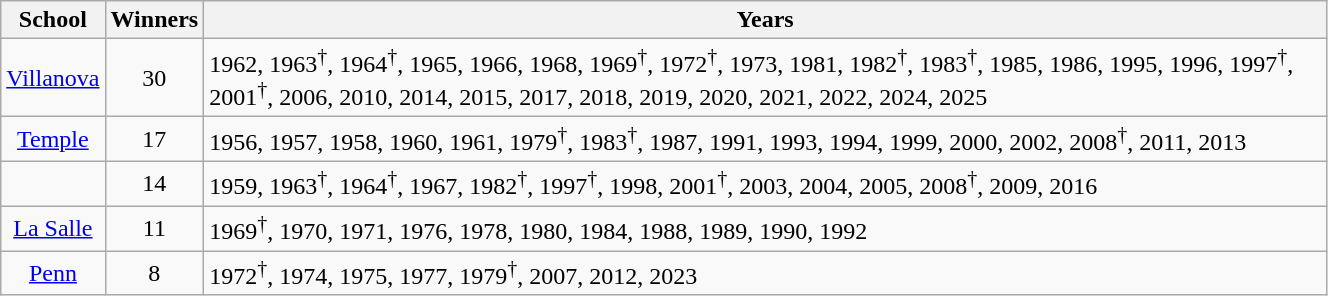<table class="wikitable" border="1" width="70%">
<tr>
<th>School</th>
<th>Winners</th>
<th>Years</th>
</tr>
<tr align="center">
<td><a href='#'>Villanova</a></td>
<td>30</td>
<td align="left">1962, 1963<sup>†</sup>, 1964<sup>†</sup>, 1965, 1966, 1968, 1969<sup>†</sup>, 1972<sup>†</sup>, 1973, 1981, 1982<sup>†</sup>, 1983<sup>†</sup>, 1985, 1986, 1995, 1996, 1997<sup>†</sup>, 2001<sup>†</sup>, 2006, 2010, 2014, 2015, 2017, 2018, 2019, 2020, 2021, 2022, 2024, 2025</td>
</tr>
<tr align="center">
<td><a href='#'>Temple</a></td>
<td>17</td>
<td align="left">1956, 1957, 1958, 1960, 1961, 1979<sup>†</sup>, 1983<sup>†</sup>, 1987, 1991, 1993, 1994, 1999, 2000, 2002, 2008<sup>†</sup>, 2011, 2013</td>
</tr>
<tr align="center">
<td></td>
<td>14</td>
<td align="left">1959, 1963<sup>†</sup>, 1964<sup>†</sup>, 1967, 1982<sup>†</sup>, 1997<sup>†</sup>, 1998, 2001<sup>†</sup>, 2003, 2004, 2005, 2008<sup>†</sup>, 2009, 2016</td>
</tr>
<tr align="center">
<td><a href='#'>La Salle</a></td>
<td>11</td>
<td align="left">1969<sup>†</sup>, 1970, 1971, 1976, 1978, 1980, 1984, 1988, 1989, 1990, 1992</td>
</tr>
<tr align="center">
<td><a href='#'>Penn</a></td>
<td>8</td>
<td align="left">1972<sup>†</sup>, 1974, 1975, 1977, 1979<sup>†</sup>, 2007, 2012, 2023</td>
</tr>
</table>
